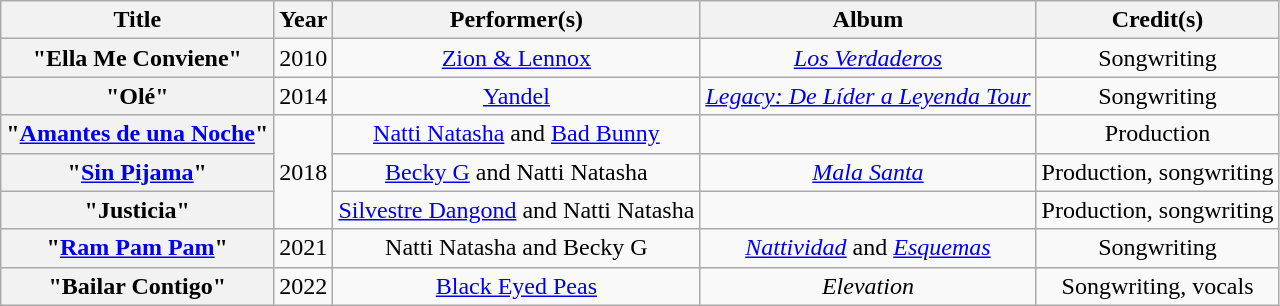<table class="wikitable plainrowheaders" style="text-align:center;">
<tr>
<th>Title</th>
<th>Year</th>
<th>Performer(s)</th>
<th>Album</th>
<th>Credit(s)</th>
</tr>
<tr>
<th scope="row">"Ella Me Conviene"</th>
<td>2010</td>
<td><a href='#'>Zion & Lennox</a></td>
<td><em><a href='#'>Los Verdaderos</a></em></td>
<td>Songwriting</td>
</tr>
<tr>
<th scope="row">"Olé"</th>
<td>2014</td>
<td><a href='#'>Yandel</a></td>
<td><em><a href='#'>Legacy: De Líder a Leyenda Tour</a></em></td>
<td>Songwriting</td>
</tr>
<tr>
<th scope="row">"<a href='#'>Amantes de una Noche</a>"</th>
<td rowspan="3">2018</td>
<td><a href='#'>Natti Natasha</a> and <a href='#'>Bad Bunny</a></td>
<td></td>
<td>Production</td>
</tr>
<tr>
<th scope="row">"<a href='#'>Sin Pijama</a>"</th>
<td><a href='#'>Becky G</a> and Natti Natasha</td>
<td><em><a href='#'>Mala Santa</a></em></td>
<td>Production, songwriting</td>
</tr>
<tr>
<th scope="row">"Justicia"</th>
<td><a href='#'>Silvestre Dangond</a> and Natti Natasha</td>
<td></td>
<td>Production, songwriting</td>
</tr>
<tr>
<th scope="row">"<a href='#'>Ram Pam Pam</a>"</th>
<td rowspan="1">2021</td>
<td>Natti Natasha and Becky G</td>
<td><em><a href='#'>Nattividad</a></em> and <em><a href='#'>Esquemas</a></em></td>
<td>Songwriting</td>
</tr>
<tr>
<th scope="row">"Bailar Contigo"</th>
<td rowspan="1">2022</td>
<td><a href='#'>Black Eyed Peas</a></td>
<td><em>Elevation</em></td>
<td>Songwriting, vocals</td>
</tr>
</table>
